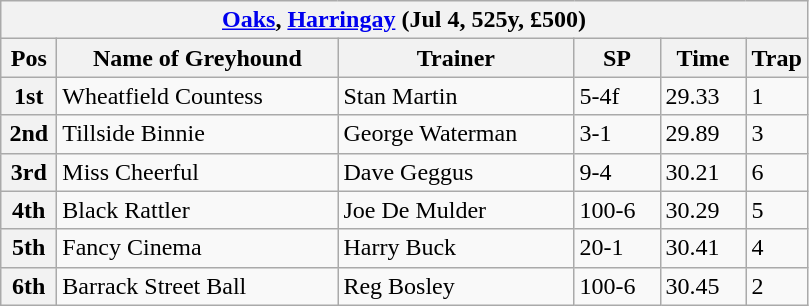<table class="wikitable">
<tr>
<th colspan="6"><a href='#'>Oaks</a>, <a href='#'>Harringay</a> (Jul 4, 525y, £500)</th>
</tr>
<tr>
<th width=30>Pos</th>
<th width=180>Name of Greyhound</th>
<th width=150>Trainer</th>
<th width=50>SP</th>
<th width=50>Time</th>
<th width=30>Trap</th>
</tr>
<tr>
<th>1st</th>
<td>Wheatfield Countess</td>
<td>Stan Martin</td>
<td>5-4f</td>
<td>29.33</td>
<td>1</td>
</tr>
<tr>
<th>2nd</th>
<td>Tillside Binnie</td>
<td>George Waterman</td>
<td>3-1</td>
<td>29.89</td>
<td>3</td>
</tr>
<tr>
<th>3rd</th>
<td>Miss Cheerful</td>
<td>Dave Geggus</td>
<td>9-4</td>
<td>30.21</td>
<td>6</td>
</tr>
<tr>
<th>4th</th>
<td>Black Rattler</td>
<td>Joe De Mulder</td>
<td>100-6</td>
<td>30.29</td>
<td>5</td>
</tr>
<tr>
<th>5th</th>
<td>Fancy Cinema</td>
<td>Harry Buck</td>
<td>20-1</td>
<td>30.41</td>
<td>4</td>
</tr>
<tr>
<th>6th</th>
<td>Barrack Street Ball</td>
<td>Reg Bosley</td>
<td>100-6</td>
<td>30.45</td>
<td>2</td>
</tr>
</table>
